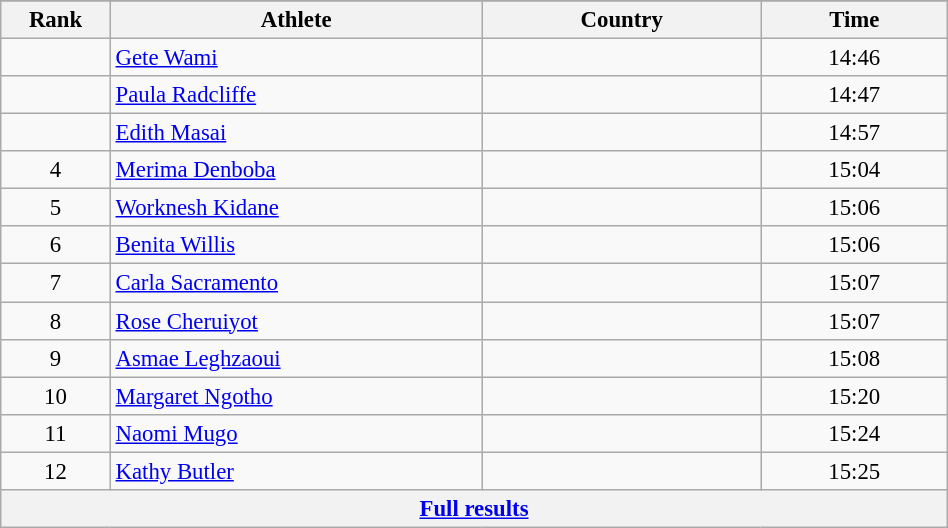<table class="wikitable sortable" style=" text-align:center; font-size:95%;" width="50%">
<tr>
</tr>
<tr>
<th width=5%>Rank</th>
<th width=20%>Athlete</th>
<th width=15%>Country</th>
<th width=10%>Time</th>
</tr>
<tr>
<td align=center></td>
<td align=left><a href='#'>Gete Wami</a></td>
<td align=left></td>
<td>14:46</td>
</tr>
<tr>
<td align=center></td>
<td align=left><a href='#'>Paula Radcliffe</a></td>
<td align=left></td>
<td>14:47</td>
</tr>
<tr>
<td align=center></td>
<td align=left><a href='#'>Edith Masai</a></td>
<td align=left></td>
<td>14:57</td>
</tr>
<tr>
<td align=center>4</td>
<td align=left><a href='#'>Merima Denboba</a></td>
<td align=left></td>
<td>15:04</td>
</tr>
<tr>
<td align=center>5</td>
<td align=left><a href='#'>Worknesh Kidane</a></td>
<td align=left></td>
<td>15:06</td>
</tr>
<tr>
<td align=center>6</td>
<td align=left><a href='#'>Benita Willis</a></td>
<td align=left></td>
<td>15:06</td>
</tr>
<tr>
<td align=center>7</td>
<td align=left><a href='#'>Carla Sacramento</a></td>
<td align=left></td>
<td>15:07</td>
</tr>
<tr>
<td align=center>8</td>
<td align=left><a href='#'>Rose Cheruiyot</a></td>
<td align=left></td>
<td>15:07</td>
</tr>
<tr>
<td align=center>9</td>
<td align=left><a href='#'>Asmae Leghzaoui</a></td>
<td align=left></td>
<td>15:08</td>
</tr>
<tr>
<td align=center>10</td>
<td align=left><a href='#'>Margaret Ngotho</a></td>
<td align=left></td>
<td>15:20</td>
</tr>
<tr>
<td align=center>11</td>
<td align=left><a href='#'>Naomi Mugo</a></td>
<td align=left></td>
<td>15:24</td>
</tr>
<tr>
<td align=center>12</td>
<td align=left><a href='#'>Kathy Butler</a></td>
<td align=left></td>
<td>15:25</td>
</tr>
<tr class="sortbottom">
<th colspan=4 align=center><a href='#'>Full results</a></th>
</tr>
</table>
